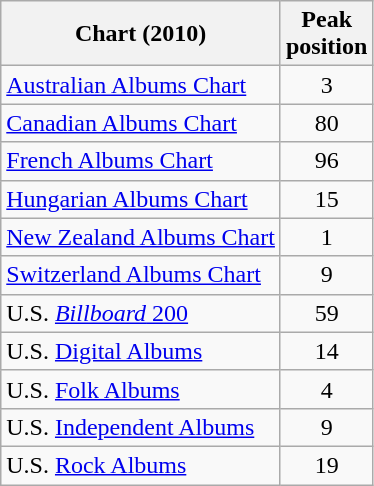<table class="wikitable sortable">
<tr>
<th>Chart (2010)</th>
<th>Peak<br>position</th>
</tr>
<tr>
<td><a href='#'>Australian Albums Chart</a></td>
<td style="text-align:center;">3</td>
</tr>
<tr>
<td><a href='#'>Canadian Albums Chart</a></td>
<td style="text-align:center;">80</td>
</tr>
<tr>
<td><a href='#'>French Albums Chart</a></td>
<td style="text-align:center;">96</td>
</tr>
<tr>
<td><a href='#'>Hungarian Albums Chart</a></td>
<td style="text-align:center;">15</td>
</tr>
<tr>
<td><a href='#'>New Zealand Albums Chart</a></td>
<td style="text-align:center;">1</td>
</tr>
<tr>
<td><a href='#'>Switzerland Albums Chart</a></td>
<td style="text-align:center;">9</td>
</tr>
<tr>
<td>U.S. <a href='#'><em>Billboard</em> 200</a></td>
<td style="text-align:center;">59</td>
</tr>
<tr>
<td>U.S. <a href='#'>Digital Albums</a></td>
<td style="text-align:center;">14</td>
</tr>
<tr>
<td>U.S. <a href='#'>Folk Albums</a></td>
<td style="text-align:center;">4</td>
</tr>
<tr>
<td>U.S. <a href='#'>Independent Albums</a></td>
<td style="text-align:center;">9</td>
</tr>
<tr>
<td>U.S. <a href='#'>Rock Albums</a></td>
<td style="text-align:center;">19</td>
</tr>
</table>
